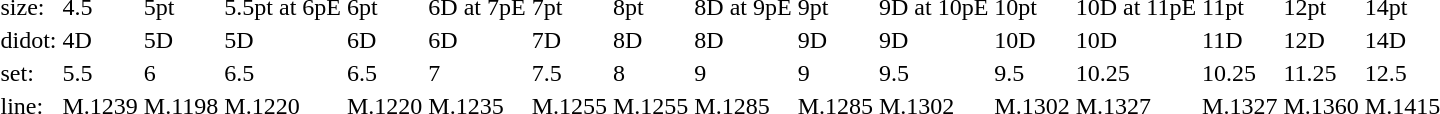<table style="margin-left:40px;">
<tr>
<td>size:</td>
<td>4.5</td>
<td>5pt</td>
<td>5.5pt at 6pE</td>
<td>6pt</td>
<td>6D at 7pE</td>
<td>7pt</td>
<td>8pt</td>
<td>8D at 9pE</td>
<td>9pt</td>
<td>9D at 10pE</td>
<td>10pt</td>
<td>10D at 11pE</td>
<td>11pt</td>
<td>12pt</td>
<td>14pt</td>
</tr>
<tr>
<td>didot:</td>
<td>4D</td>
<td>5D</td>
<td>5D</td>
<td>6D</td>
<td>6D</td>
<td>7D</td>
<td>8D</td>
<td>8D</td>
<td>9D</td>
<td>9D</td>
<td>10D</td>
<td>10D</td>
<td>11D</td>
<td>12D</td>
<td>14D</td>
</tr>
<tr>
<td>set:</td>
<td>5.5</td>
<td>6</td>
<td>6.5</td>
<td>6.5</td>
<td>7</td>
<td>7.5</td>
<td>8</td>
<td>9</td>
<td>9</td>
<td>9.5</td>
<td>9.5</td>
<td>10.25</td>
<td>10.25</td>
<td>11.25</td>
<td>12.5</td>
</tr>
<tr>
<td>line:</td>
<td>M.1239</td>
<td>M.1198</td>
<td>M.1220</td>
<td>M.1220</td>
<td>M.1235</td>
<td>M.1255</td>
<td>M.1255</td>
<td>M.1285</td>
<td>M.1285</td>
<td>M.1302</td>
<td>M.1302</td>
<td>M.1327</td>
<td>M.1327</td>
<td>M.1360</td>
<td>M.1415</td>
</tr>
</table>
